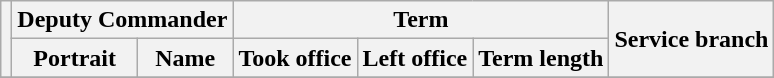<table class="wikitable sortable">
<tr>
<th rowspan=2></th>
<th colspan=2>Deputy Commander</th>
<th colspan=3>Term</th>
<th rowspan=2>Service branch</th>
</tr>
<tr>
<th>Portrait</th>
<th>Name</th>
<th>Took office</th>
<th>Left office</th>
<th>Term length</th>
</tr>
<tr>
</tr>
</table>
